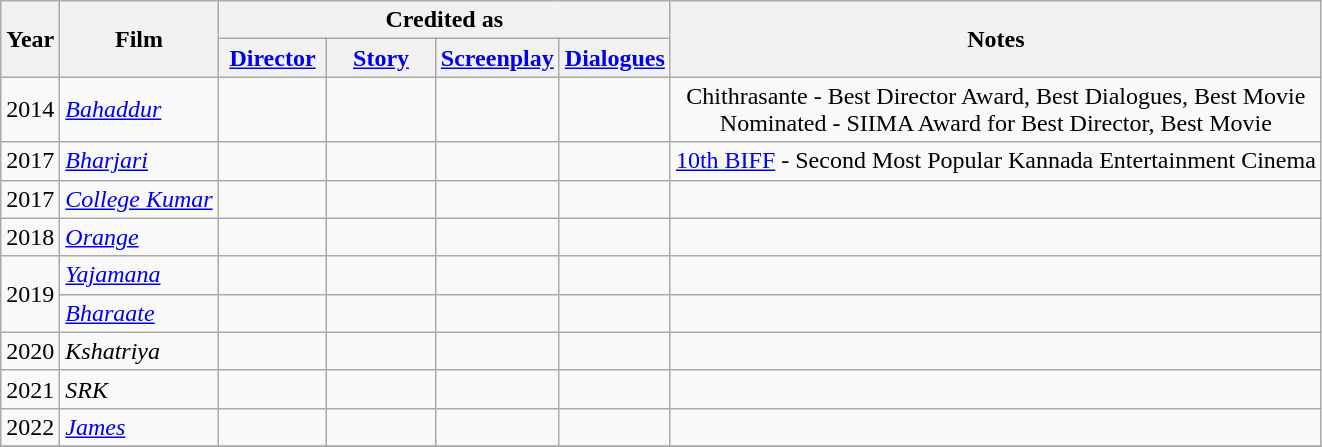<table class="wikitable">
<tr>
<th rowspan="2">Year</th>
<th rowspan="2">Film</th>
<th colspan="4">Credited as</th>
<th rowspan="2">Notes</th>
</tr>
<tr>
<th width=65><a href='#'>Director</a></th>
<th width=65><a href='#'>Story</a></th>
<th width=65><a href='#'>Screenplay</a></th>
<th width=65><a href='#'>Dialogues</a></th>
</tr>
<tr style="text-align:center;">
<td>2014</td>
<td style="text-align:left;"><em><a href='#'>Bahaddur</a></em></td>
<td></td>
<td></td>
<td></td>
<td></td>
<td>Chithrasante - Best Director Award, Best Dialogues, Best Movie <br>Nominated - SIIMA Award for Best Director, Best Movie</td>
</tr>
<tr style="text-align:center;">
<td>2017</td>
<td style="text-align:left;"><em><a href='#'>Bharjari</a></em></td>
<td></td>
<td></td>
<td></td>
<td></td>
<td><a href='#'>10th BIFF</a> - Second Most Popular Kannada Entertainment Cinema</td>
</tr>
<tr style="text-align:center;">
<td>2017</td>
<td style="text-align:left;"><em><a href='#'>College Kumar</a></em></td>
<td></td>
<td></td>
<td></td>
<td></td>
<td></td>
</tr>
<tr style="text-align:center;">
<td>2018</td>
<td style="text-align:left;"><em><a href='#'>Orange</a></em></td>
<td></td>
<td></td>
<td></td>
<td></td>
<td></td>
</tr>
<tr style="text-align:center;">
<td rowspan="2">2019</td>
<td style="text-align:left;"><em><a href='#'>Yajamana</a></em></td>
<td></td>
<td></td>
<td></td>
<td></td>
<td></td>
</tr>
<tr style="text-align:center;">
<td style="text-align:left;"><em><a href='#'>Bharaate</a></em></td>
<td></td>
<td></td>
<td></td>
<td></td>
<td></td>
</tr>
<tr style="text-align:center;">
<td>2020</td>
<td style="text-align:left;"><em>Kshatriya</em></td>
<td></td>
<td></td>
<td></td>
<td></td>
<td></td>
</tr>
<tr style="text-align:center;">
<td>2021</td>
<td style="text-align:left;"><em>SRK</em></td>
<td></td>
<td></td>
<td></td>
<td></td>
<td></td>
</tr>
<tr style="text-align:center;">
<td>2022</td>
<td style="text-align:left;"><em><a href='#'>James</a></em></td>
<td></td>
<td></td>
<td></td>
<td></td>
<td></td>
</tr>
<tr>
</tr>
</table>
